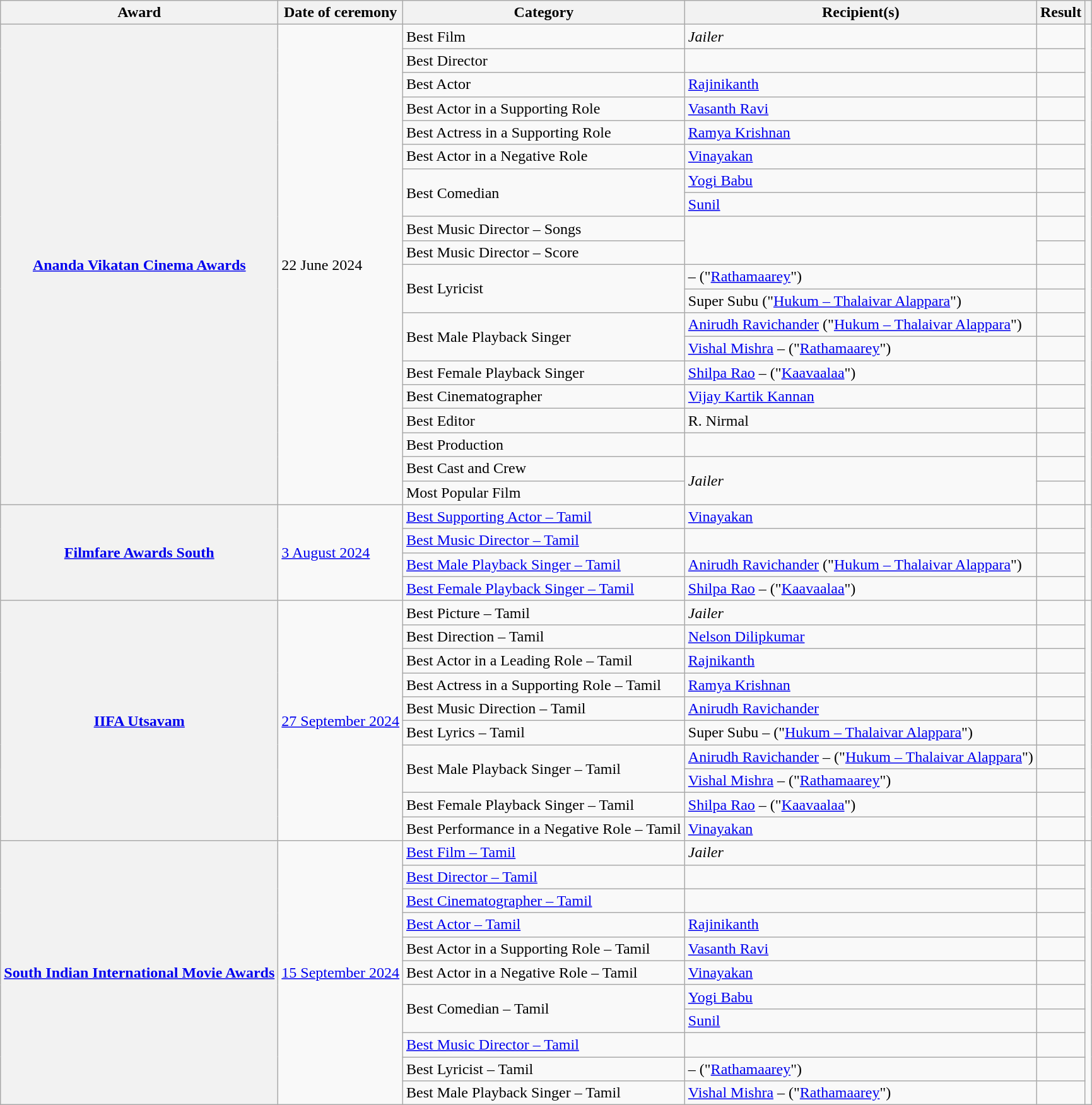<table class="wikitable plainrowheaders sortable">
<tr>
<th scope="col">Award</th>
<th scope="col">Date of ceremony</th>
<th scope="col">Category</th>
<th scope="col">Recipient(s)</th>
<th scope="col">Result</th>
<th scope="col" class="unsortable"></th>
</tr>
<tr>
<th rowspan="20" scope="row"><a href='#'>Ananda Vikatan Cinema Awards</a></th>
<td rowspan="20">22 June 2024</td>
<td>Best Film</td>
<td><em>Jailer</em></td>
<td></td>
<td rowspan="20" align="center"></td>
</tr>
<tr>
<td>Best Director</td>
<td></td>
<td></td>
</tr>
<tr>
<td>Best Actor</td>
<td><a href='#'>Rajinikanth</a></td>
<td></td>
</tr>
<tr>
<td>Best Actor in a Supporting Role</td>
<td><a href='#'>Vasanth Ravi</a></td>
<td></td>
</tr>
<tr>
<td>Best Actress in a Supporting Role</td>
<td><a href='#'>Ramya Krishnan</a></td>
<td></td>
</tr>
<tr>
<td>Best Actor in a Negative Role</td>
<td><a href='#'>Vinayakan</a></td>
<td></td>
</tr>
<tr>
<td rowspan="2">Best Comedian</td>
<td><a href='#'>Yogi Babu</a></td>
<td></td>
</tr>
<tr>
<td><a href='#'>Sunil</a></td>
<td></td>
</tr>
<tr>
<td>Best Music Director – Songs</td>
<td rowspan="2"></td>
<td></td>
</tr>
<tr>
<td>Best Music Director – Score</td>
<td></td>
</tr>
<tr>
<td rowspan="2">Best Lyricist</td>
<td> – ("<a href='#'>Rathamaarey</a>")</td>
<td></td>
</tr>
<tr>
<td>Super Subu ("<a href='#'>Hukum – Thalaivar Alappara</a>")</td>
<td></td>
</tr>
<tr>
<td rowspan="2">Best Male Playback Singer</td>
<td><a href='#'>Anirudh Ravichander</a> ("<a href='#'>Hukum – Thalaivar Alappara</a>")</td>
<td></td>
</tr>
<tr>
<td><a href='#'>Vishal Mishra</a> – ("<a href='#'>Rathamaarey</a>")</td>
<td></td>
</tr>
<tr>
<td>Best Female Playback Singer</td>
<td><a href='#'>Shilpa Rao</a> – ("<a href='#'>Kaavaalaa</a>")</td>
<td></td>
</tr>
<tr>
<td>Best Cinematographer</td>
<td><a href='#'>Vijay Kartik Kannan</a></td>
<td></td>
</tr>
<tr>
<td>Best Editor</td>
<td>R. Nirmal</td>
<td></td>
</tr>
<tr>
<td>Best Production</td>
<td></td>
<td></td>
</tr>
<tr>
<td>Best Cast and Crew</td>
<td rowspan="2"><em>Jailer</em></td>
<td></td>
</tr>
<tr>
<td>Most Popular Film</td>
<td></td>
</tr>
<tr>
<th rowspan="4" scope="row"><a href='#'>Filmfare Awards South</a></th>
<td rowspan="4"><a href='#'>3 August 2024</a></td>
<td><a href='#'>Best Supporting Actor – Tamil</a></td>
<td><a href='#'>Vinayakan</a></td>
<td></td>
<td rowspan="4" align="center"><br><br><br></td>
</tr>
<tr>
<td><a href='#'>Best Music Director – Tamil</a></td>
<td></td>
<td></td>
</tr>
<tr>
<td><a href='#'>Best Male Playback Singer – Tamil</a></td>
<td><a href='#'>Anirudh Ravichander</a> ("<a href='#'>Hukum – Thalaivar Alappara</a>")</td>
<td></td>
</tr>
<tr>
<td><a href='#'>Best Female Playback Singer – Tamil</a></td>
<td><a href='#'>Shilpa Rao</a> – ("<a href='#'>Kaavaalaa</a>")</td>
<td></td>
</tr>
<tr>
<th rowspan="10" scope="row"><a href='#'>IIFA Utsavam</a></th>
<td rowspan="10"><a href='#'>27 September 2024</a></td>
<td>Best Picture – Tamil</td>
<td sort><em>Jailer</em></td>
<td></td>
<td rowspan="10" align="center"><br><br></td>
</tr>
<tr>
<td>Best Direction – Tamil</td>
<td sort><a href='#'>Nelson Dilipkumar</a></td>
<td></td>
</tr>
<tr>
<td>Best Actor in a Leading Role – Tamil</td>
<td sort><a href='#'>Rajnikanth</a></td>
<td></td>
</tr>
<tr>
<td>Best Actress in a Supporting Role – Tamil</td>
<td sort><a href='#'>Ramya Krishnan</a></td>
<td></td>
</tr>
<tr>
<td>Best Music Direction – Tamil</td>
<td sort><a href='#'>Anirudh Ravichander</a></td>
<td></td>
</tr>
<tr>
<td>Best Lyrics – Tamil</td>
<td sort>Super Subu – ("<a href='#'>Hukum – Thalaivar Alappara</a>")</td>
<td></td>
</tr>
<tr>
<td rowspan="2">Best Male Playback Singer – Tamil</td>
<td sort><a href='#'>Anirudh Ravichander</a> – ("<a href='#'>Hukum – Thalaivar Alappara</a>")</td>
<td></td>
</tr>
<tr>
<td sort><a href='#'>Vishal Mishra</a> – ("<a href='#'>Rathamaarey</a>")</td>
<td></td>
</tr>
<tr>
<td>Best Female Playback Singer – Tamil</td>
<td sort><a href='#'>Shilpa Rao</a> – ("<a href='#'>Kaavaalaa</a>")</td>
<td></td>
</tr>
<tr>
<td>Best Performance in a Negative Role – Tamil</td>
<td><a href='#'>Vinayakan</a></td>
<td></td>
</tr>
<tr>
<th rowspan="11" scope="row"><a href='#'>South Indian International Movie Awards</a></th>
<td rowspan="11"><a href='#'>15 September 2024</a></td>
<td><a href='#'>Best Film – Tamil</a></td>
<td><em>Jailer</em></td>
<td></td>
<td rowspan="11" align="center"><br><br><br></td>
</tr>
<tr>
<td><a href='#'>Best Director – Tamil</a></td>
<td></td>
<td></td>
</tr>
<tr>
<td><a href='#'>Best Cinematographer – Tamil</a></td>
<td></td>
<td></td>
</tr>
<tr>
<td><a href='#'>Best Actor – Tamil</a></td>
<td><a href='#'>Rajinikanth</a></td>
<td></td>
</tr>
<tr>
<td>Best Actor in a Supporting Role – Tamil</td>
<td><a href='#'>Vasanth Ravi</a></td>
<td></td>
</tr>
<tr>
<td>Best Actor in a Negative Role – Tamil</td>
<td><a href='#'>Vinayakan</a></td>
<td></td>
</tr>
<tr>
<td rowspan="2">Best Comedian – Tamil</td>
<td><a href='#'>Yogi Babu</a></td>
<td></td>
</tr>
<tr>
<td><a href='#'>Sunil</a></td>
<td></td>
</tr>
<tr>
<td><a href='#'>Best Music Director – Tamil</a></td>
<td></td>
<td></td>
</tr>
<tr>
<td>Best Lyricist – Tamil</td>
<td> – ("<a href='#'>Rathamaarey</a>")</td>
<td></td>
</tr>
<tr>
<td>Best Male Playback Singer – Tamil</td>
<td sort><a href='#'>Vishal Mishra</a> – ("<a href='#'>Rathamaarey</a>")</td>
<td></td>
</tr>
</table>
